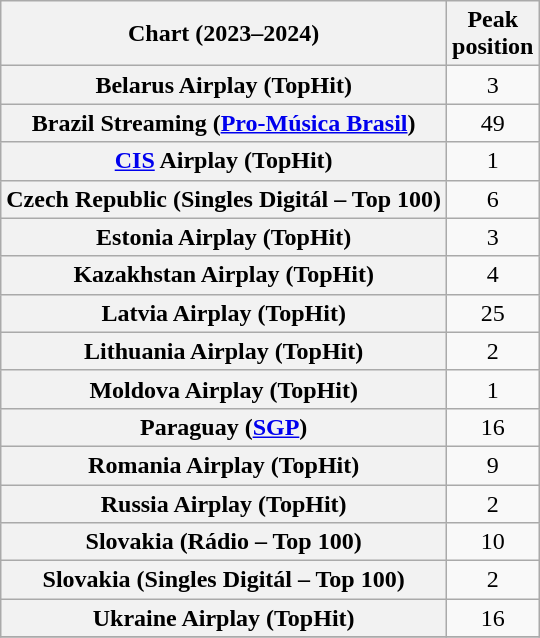<table class="wikitable plainrowheaders sortable" style="text-align:center">
<tr>
<th scope="col">Chart (2023–2024)</th>
<th scope="col">Peak<br>position</th>
</tr>
<tr>
<th scope="row">Belarus Airplay (TopHit)</th>
<td>3</td>
</tr>
<tr>
<th scope="row">Brazil Streaming (<a href='#'>Pro-Música Brasil</a>)</th>
<td>49</td>
</tr>
<tr>
<th scope="row"><a href='#'>CIS</a> Airplay (TopHit)</th>
<td>1</td>
</tr>
<tr>
<th scope="row">Czech Republic (Singles Digitál – Top 100)</th>
<td>6</td>
</tr>
<tr>
<th scope="row">Estonia Airplay (TopHit)</th>
<td>3</td>
</tr>
<tr>
<th scope="row">Kazakhstan Airplay (TopHit)</th>
<td>4</td>
</tr>
<tr>
<th scope="row">Latvia Airplay (TopHit)</th>
<td>25</td>
</tr>
<tr>
<th scope="row">Lithuania Airplay (TopHit)</th>
<td>2</td>
</tr>
<tr>
<th scope="row">Moldova Airplay (TopHit)</th>
<td>1</td>
</tr>
<tr>
<th scope="row">Paraguay (<a href='#'>SGP</a>)</th>
<td>16</td>
</tr>
<tr>
<th scope="row">Romania Airplay (TopHit)</th>
<td>9</td>
</tr>
<tr>
<th scope="row">Russia Airplay (TopHit)</th>
<td>2</td>
</tr>
<tr>
<th scope="row">Slovakia (Rádio – Top 100)</th>
<td>10</td>
</tr>
<tr>
<th scope="row">Slovakia (Singles Digitál – Top 100)</th>
<td>2</td>
</tr>
<tr>
<th scope="row">Ukraine Airplay (TopHit)</th>
<td>16</td>
</tr>
<tr>
</tr>
</table>
